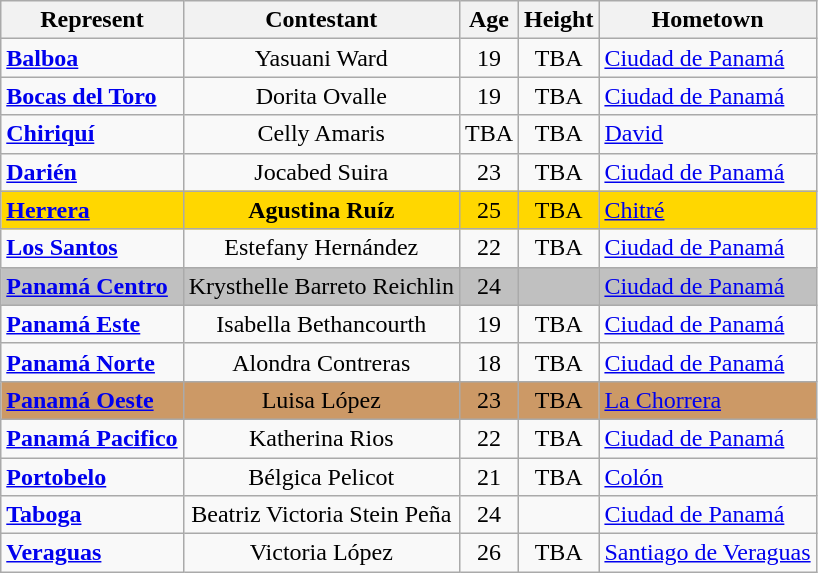<table class="sortable wikitable">
<tr>
<th>Represent</th>
<th>Contestant</th>
<th>Age</th>
<th>Height</th>
<th>Hometown</th>
</tr>
<tr>
<td><strong><a href='#'>Balboa</a></strong></td>
<td style="text-align:center;">Yasuani Ward</td>
<td style="text-align:center;">19</td>
<td style="text-align:center;">TBA</td>
<td><a href='#'>Ciudad de Panamá</a></td>
</tr>
<tr>
<td><strong><a href='#'>Bocas del Toro</a></strong></td>
<td style="text-align:center;">Dorita Ovalle</td>
<td style="text-align:center;">19</td>
<td style="text-align:center;">TBA</td>
<td><a href='#'>Ciudad de Panamá</a></td>
</tr>
<tr>
<td><strong><a href='#'>Chiriquí</a></strong></td>
<td style="text-align:center;">Celly Amaris</td>
<td style="text-align:center;">TBA</td>
<td style="text-align:center;">TBA</td>
<td><a href='#'>David</a></td>
</tr>
<tr>
<td><strong><a href='#'>Darién</a></strong></td>
<td style="text-align:center;">Jocabed Suira</td>
<td style="text-align:center;">23</td>
<td style="text-align:center;">TBA</td>
<td><a href='#'>Ciudad de Panamá</a></td>
</tr>
<tr bgcolor=gold>
<td><strong><a href='#'>Herrera</a></strong></td>
<td style="text-align:center;"><strong>Agustina Ruíz</strong> </td>
<td style="text-align:center;">25</td>
<td style="text-align:center;">TBA</td>
<td><a href='#'>Chitré</a></td>
</tr>
<tr>
<td><strong><a href='#'>Los Santos</a></strong></td>
<td style="text-align:center;">Estefany Hernández</td>
<td style="text-align:center;">22</td>
<td style="text-align:center;">TBA</td>
<td><a href='#'>Ciudad de Panamá</a></td>
</tr>
<tr bgcolor=silver>
<td><strong><a href='#'>Panamá Centro</a></strong></td>
<td style="text-align:center;">Krysthelle Barreto Reichlin</td>
<td style="text-align:center;">24</td>
<td style="text-align:center;"></td>
<td><a href='#'>Ciudad de Panamá</a></td>
</tr>
<tr>
<td><strong><a href='#'>Panamá Este</a></strong></td>
<td style="text-align:center;">Isabella Bethancourth</td>
<td style="text-align:center;">19</td>
<td style="text-align:center;">TBA</td>
<td><a href='#'>Ciudad de Panamá</a></td>
</tr>
<tr>
<td><strong><a href='#'>Panamá Norte</a></strong></td>
<td style="text-align:center;">Alondra Contreras</td>
<td style="text-align:center;">18</td>
<td style="text-align:center;">TBA</td>
<td><a href='#'>Ciudad de Panamá</a></td>
</tr>
<tr bgcolor=#cc9966>
<td><strong><a href='#'>Panamá Oeste</a></strong></td>
<td style="text-align:center;">Luisa López</td>
<td style="text-align:center;">23</td>
<td style="text-align:center;">TBA</td>
<td><a href='#'>La Chorrera</a></td>
</tr>
<tr>
<td><strong><a href='#'>Panamá Pacifico</a></strong></td>
<td style="text-align:center;">Katherina Rios</td>
<td style="text-align:center;">22</td>
<td style="text-align:center;">TBA</td>
<td><a href='#'>Ciudad de Panamá</a></td>
</tr>
<tr>
<td><strong><a href='#'>Portobelo</a></strong></td>
<td style="text-align:center;">Bélgica Pelicot</td>
<td style="text-align:center;">21</td>
<td style="text-align:center;">TBA</td>
<td><a href='#'>Colón</a></td>
</tr>
<tr>
<td><strong><a href='#'>Taboga</a></strong></td>
<td style="text-align:center;">Beatriz Victoria Stein Peña</td>
<td style="text-align:center;">24</td>
<td style="text-align:center;"></td>
<td><a href='#'>Ciudad de Panamá</a></td>
</tr>
<tr>
<td><strong><a href='#'>Veraguas</a></strong></td>
<td style="text-align:center;">Victoria López</td>
<td style="text-align:center;">26</td>
<td style="text-align:center;">TBA</td>
<td><a href='#'>Santiago de Veraguas</a></td>
</tr>
</table>
